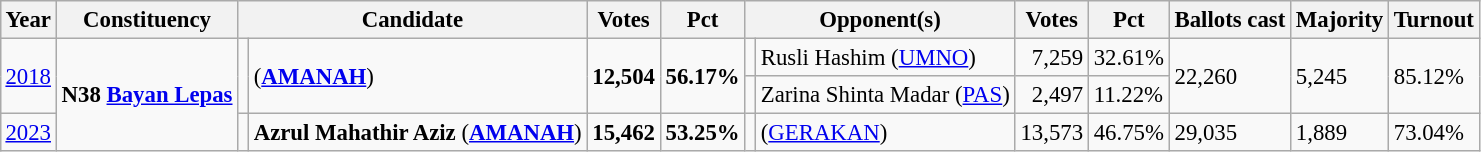<table class="wikitable" style="margin:0.5em ; font-size:95%">
<tr>
<th>Year</th>
<th>Constituency</th>
<th colspan=2>Candidate</th>
<th>Votes</th>
<th>Pct</th>
<th colspan=2>Opponent(s)</th>
<th>Votes</th>
<th>Pct</th>
<th>Ballots cast</th>
<th>Majority</th>
<th>Turnout</th>
</tr>
<tr>
<td rowspan=2><a href='#'>2018</a></td>
<td rowspan=3><strong>N38 <a href='#'>Bayan Lepas</a></strong></td>
<td rowspan=2 ></td>
<td rowspan=2> (<a href='#'><strong>AMANAH</strong></a>)</td>
<td rowspan=2 align=right><strong>12,504</strong></td>
<td rowspan=2><strong>56.17%</strong></td>
<td></td>
<td>Rusli Hashim (<a href='#'>UMNO</a>)</td>
<td align=right>7,259</td>
<td>32.61%</td>
<td rowspan=2>22,260</td>
<td rowspan=2>5,245</td>
<td rowspan=2>85.12%</td>
</tr>
<tr>
<td></td>
<td>Zarina Shinta Madar (<a href='#'>PAS</a>)</td>
<td align=right>2,497</td>
<td>11.22%</td>
</tr>
<tr>
<td><a href='#'>2023</a></td>
<td></td>
<td><strong>Azrul Mahathir Aziz</strong> (<a href='#'><strong>AMANAH</strong></a>)</td>
<td align=right><strong>15,462</strong></td>
<td><strong>53.25%</strong></td>
<td bgcolor=></td>
<td> (<a href='#'>GERAKAN</a>)</td>
<td align="right">13,573</td>
<td>46.75%</td>
<td>29,035</td>
<td>1,889</td>
<td>73.04%</td>
</tr>
</table>
